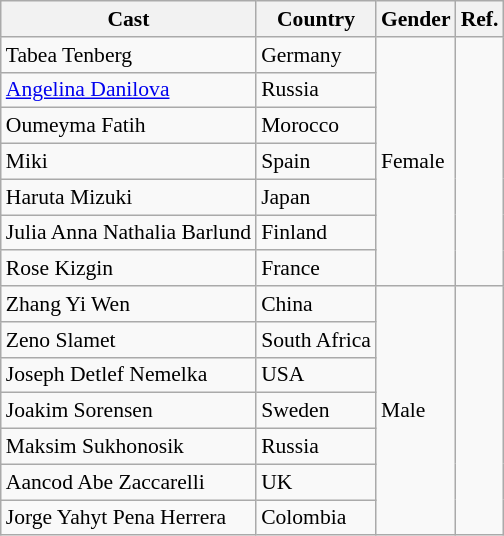<table class="wikitable" style = "font-size: 90%;">
<tr>
<th>Cast</th>
<th>Country</th>
<th>Gender</th>
<th>Ref.</th>
</tr>
<tr>
<td>Tabea Tenberg</td>
<td>Germany</td>
<td rowspan="7">Female</td>
<td rowspan="7"></td>
</tr>
<tr>
<td><a href='#'>Angelina Danilova</a></td>
<td>Russia</td>
</tr>
<tr>
<td>Oumeyma Fatih</td>
<td>Morocco</td>
</tr>
<tr>
<td>Miki</td>
<td>Spain</td>
</tr>
<tr>
<td>Haruta Mizuki</td>
<td>Japan</td>
</tr>
<tr>
<td>Julia Anna Nathalia Barlund</td>
<td>Finland</td>
</tr>
<tr>
<td>Rose Kizgin</td>
<td>France</td>
</tr>
<tr>
<td>Zhang Yi Wen</td>
<td>China</td>
<td rowspan="7">Male</td>
<td rowspan="7"></td>
</tr>
<tr>
<td>Zeno Slamet</td>
<td>South Africa</td>
</tr>
<tr>
<td>Joseph Detlef Nemelka</td>
<td>USA</td>
</tr>
<tr>
<td>Joakim Sorensen</td>
<td>Sweden</td>
</tr>
<tr>
<td>Maksim Sukhonosik</td>
<td>Russia</td>
</tr>
<tr>
<td>Aancod Abe Zaccarelli</td>
<td>UK</td>
</tr>
<tr>
<td>Jorge Yahyt Pena Herrera</td>
<td>Colombia</td>
</tr>
</table>
